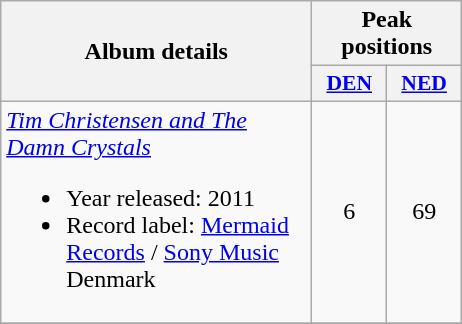<table class="wikitable">
<tr>
<th align="center" rowspan="2" width="200">Album details</th>
<th align="center" colspan="2" width="20">Peak positions</th>
</tr>
<tr>
<th scope="col" style="width:3em;font-size:90%;"><a href='#'>DEN</a><br></th>
<th scope="col" style="width:3em;font-size:90%;"><a href='#'>NED</a><br></th>
</tr>
<tr>
<td><em><a href='#'>Tim Christensen and The Damn Crystals</a></em><br><ul><li>Year released: 2011</li><li>Record label: <a href='#'>Mermaid Records</a> / <a href='#'>Sony Music</a> Denmark</li></ul></td>
<td style="text-align:center;">6</td>
<td style="text-align:center;">69</td>
</tr>
<tr>
</tr>
</table>
